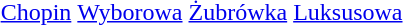<table align="right">
<tr>
<td></td>
<td></td>
<td></td>
<td></td>
</tr>
<tr style="text-align: center;">
<td><a href='#'>Chopin</a></td>
<td><a href='#'>Wyborowa</a></td>
<td><a href='#'>Żubrówka</a></td>
<td><a href='#'>Luksusowa</a></td>
</tr>
</table>
